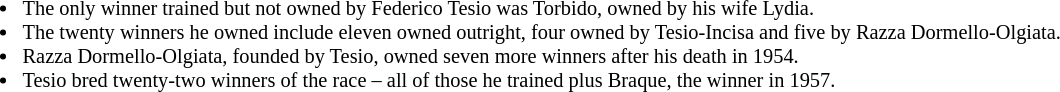<table style="font-size:85%">
<tr>
<td><br><ul><li>The only winner trained but not owned by Federico Tesio was Torbido, owned by his wife Lydia.</li><li>The twenty winners he owned include eleven owned outright, four owned by Tesio-Incisa and five by Razza Dormello-Olgiata.</li><li>Razza Dormello-Olgiata, founded by Tesio, owned seven more winners after his death in 1954.</li><li>Tesio bred twenty-two winners of the race – all of those he trained plus Braque, the winner in 1957.</li></ul></td>
</tr>
</table>
